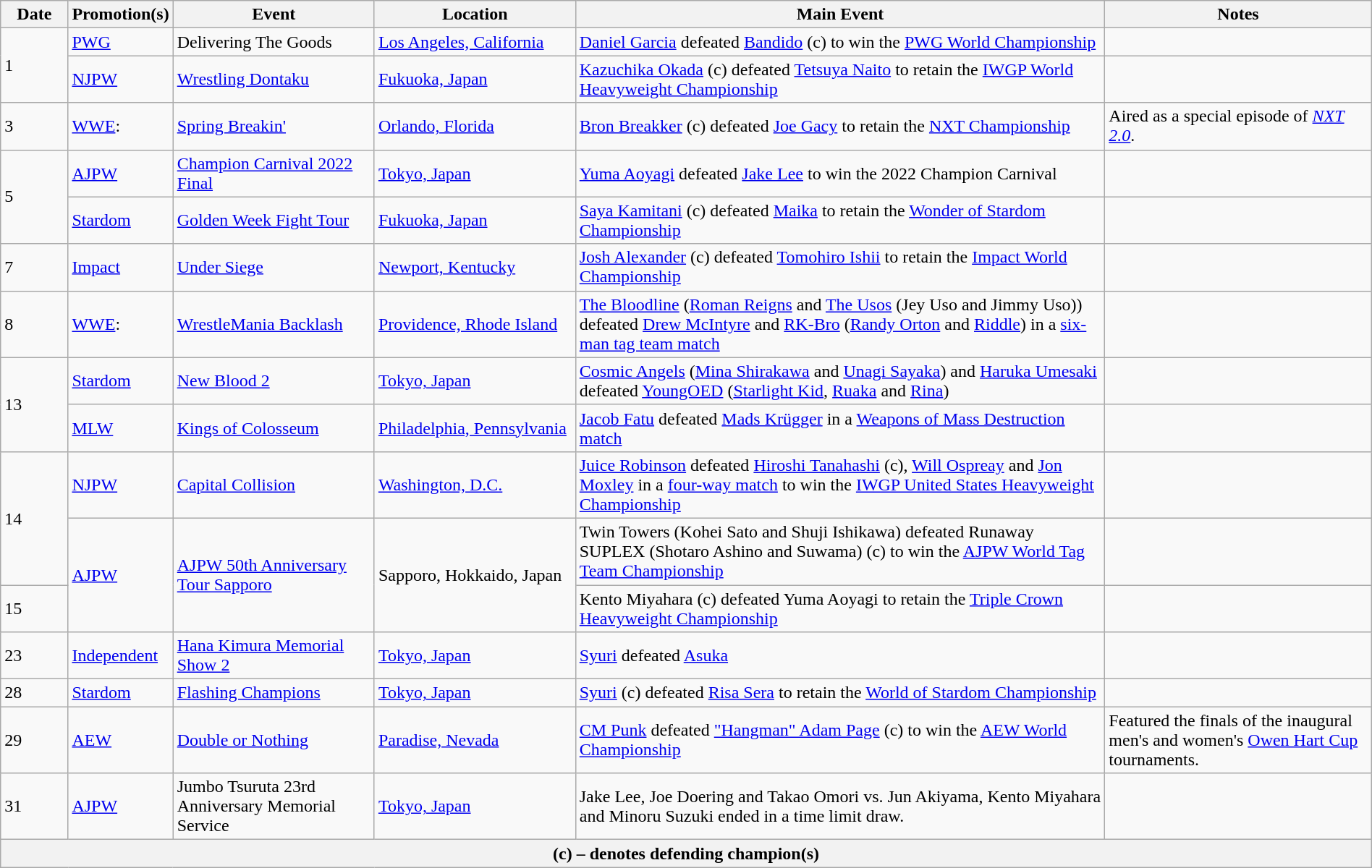<table class="wikitable" style="width:100%;">
<tr>
<th width="5%">Date</th>
<th width="5%">Promotion(s)</th>
<th style="width:15%;">Event</th>
<th style="width:15%;">Location</th>
<th style="width:40%;">Main Event</th>
<th style="width:20%;">Notes</th>
</tr>
<tr>
<td rowspan="2">1</td>
<td><a href='#'>PWG</a></td>
<td>Delivering The Goods</td>
<td><a href='#'>Los Angeles, California</a></td>
<td><a href='#'>Daniel Garcia</a> defeated <a href='#'>Bandido</a> (c) to win the <a href='#'>PWG World Championship</a></td>
<td></td>
</tr>
<tr>
<td><a href='#'>NJPW</a></td>
<td><a href='#'>Wrestling Dontaku</a></td>
<td><a href='#'>Fukuoka, Japan</a></td>
<td><a href='#'>Kazuchika Okada</a> (c) defeated <a href='#'>Tetsuya Naito</a> to retain the <a href='#'>IWGP World Heavyweight Championship</a></td>
<td></td>
</tr>
<tr>
<td>3</td>
<td><a href='#'>WWE</a>:</td>
<td><a href='#'>Spring Breakin'</a></td>
<td><a href='#'>Orlando, Florida</a></td>
<td><a href='#'>Bron Breakker</a> (c) defeated <a href='#'>Joe Gacy</a> to retain the <a href='#'>NXT Championship</a></td>
<td>Aired as a special episode of <em><a href='#'>NXT 2.0</a></em>.</td>
</tr>
<tr>
<td rowspan=2>5</td>
<td><a href='#'>AJPW</a></td>
<td><a href='#'>Champion Carnival 2022 Final</a></td>
<td><a href='#'>Tokyo, Japan</a></td>
<td><a href='#'>Yuma Aoyagi</a> defeated <a href='#'>Jake Lee</a> to win the 2022 Champion Carnival</td>
<td></td>
</tr>
<tr>
<td><a href='#'>Stardom</a></td>
<td><a href='#'>Golden Week Fight Tour</a></td>
<td><a href='#'>Fukuoka, Japan</a></td>
<td><a href='#'>Saya Kamitani</a> (c) defeated <a href='#'>Maika</a> to retain the <a href='#'>Wonder of Stardom Championship</a></td>
<td></td>
</tr>
<tr>
<td>7</td>
<td><a href='#'>Impact</a></td>
<td><a href='#'>Under Siege</a></td>
<td><a href='#'>Newport, Kentucky</a></td>
<td><a href='#'>Josh Alexander</a> (c) defeated <a href='#'>Tomohiro Ishii</a> to retain the <a href='#'>Impact World Championship</a></td>
<td></td>
</tr>
<tr>
<td>8</td>
<td><a href='#'>WWE</a>:</td>
<td><a href='#'>WrestleMania Backlash</a></td>
<td><a href='#'>Providence, Rhode Island</a></td>
<td><a href='#'>The Bloodline</a> (<a href='#'>Roman Reigns</a> and <a href='#'>The Usos</a> (Jey Uso and Jimmy Uso)) defeated <a href='#'>Drew McIntyre</a> and <a href='#'>RK-Bro</a> (<a href='#'>Randy Orton</a> and <a href='#'>Riddle</a>) in a <a href='#'>six-man tag team match</a></td>
<td></td>
</tr>
<tr>
<td rowspan="2">13</td>
<td><a href='#'>Stardom</a></td>
<td><a href='#'>New Blood 2</a></td>
<td><a href='#'>Tokyo, Japan</a></td>
<td><a href='#'>Cosmic Angels</a> (<a href='#'>Mina Shirakawa</a> and <a href='#'>Unagi Sayaka</a>) and <a href='#'>Haruka Umesaki</a> defeated <a href='#'>YoungOED</a> (<a href='#'>Starlight Kid</a>, <a href='#'>Ruaka</a> and <a href='#'>Rina</a>)</td>
<td></td>
</tr>
<tr>
<td><a href='#'>MLW</a></td>
<td><a href='#'>Kings of Colosseum</a></td>
<td><a href='#'>Philadelphia, Pennsylvania</a></td>
<td><a href='#'>Jacob Fatu</a> defeated <a href='#'>Mads Krügger</a> in a <a href='#'>Weapons of Mass Destruction match</a></td>
<td></td>
</tr>
<tr>
<td rowspan="2">14</td>
<td><a href='#'>NJPW</a></td>
<td><a href='#'>Capital Collision</a></td>
<td><a href='#'>Washington, D.C.</a></td>
<td><a href='#'>Juice Robinson</a> defeated <a href='#'>Hiroshi Tanahashi</a> (c), <a href='#'>Will Ospreay</a> and <a href='#'>Jon Moxley</a> in a <a href='#'>four-way match</a> to win the <a href='#'>IWGP United States Heavyweight Championship</a></td>
<td></td>
</tr>
<tr>
<td rowspan="2"><a href='#'>AJPW</a></td>
<td rowspan="2"><a href='#'>AJPW 50th Anniversary Tour Sapporo</a></td>
<td rowspan="2">Sapporo, Hokkaido, Japan</td>
<td>Twin Towers (Kohei Sato and Shuji Ishikawa) defeated Runaway SUPLEX (Shotaro Ashino and Suwama) (c) to win the <a href='#'>AJPW World Tag Team Championship</a></td>
<td></td>
</tr>
<tr>
<td>15</td>
<td>Kento Miyahara (c) defeated Yuma Aoyagi to retain the <a href='#'>Triple Crown Heavyweight Championship</a></td>
<td></td>
</tr>
<tr>
<td>23</td>
<td><a href='#'>Independent</a></td>
<td><a href='#'>Hana Kimura Memorial Show 2</a></td>
<td><a href='#'>Tokyo, Japan</a></td>
<td><a href='#'>Syuri</a> defeated <a href='#'>Asuka</a></td>
<td></td>
</tr>
<tr>
<td>28</td>
<td><a href='#'>Stardom</a></td>
<td><a href='#'>Flashing Champions</a></td>
<td><a href='#'>Tokyo, Japan</a></td>
<td><a href='#'>Syuri</a> (c) defeated <a href='#'>Risa Sera</a> to retain the <a href='#'>World of Stardom Championship</a></td>
<td></td>
</tr>
<tr>
<td>29</td>
<td><a href='#'>AEW</a></td>
<td><a href='#'>Double or Nothing</a></td>
<td><a href='#'>Paradise, Nevada</a></td>
<td><a href='#'>CM Punk</a> defeated <a href='#'>"Hangman" Adam Page</a> (c) to win the <a href='#'>AEW World Championship</a></td>
<td>Featured the finals of the inaugural men's and women's <a href='#'>Owen Hart Cup</a> tournaments.</td>
</tr>
<tr>
<td>31</td>
<td><a href='#'>AJPW</a></td>
<td>Jumbo Tsuruta 23rd Anniversary Memorial Service</td>
<td><a href='#'>Tokyo, Japan</a></td>
<td>Jake Lee, Joe Doering and Takao Omori vs. Jun Akiyama, Kento Miyahara and Minoru Suzuki ended in a time limit draw.</td>
<td></td>
</tr>
<tr>
<th colspan="6">(c) – denotes defending champion(s)</th>
</tr>
</table>
